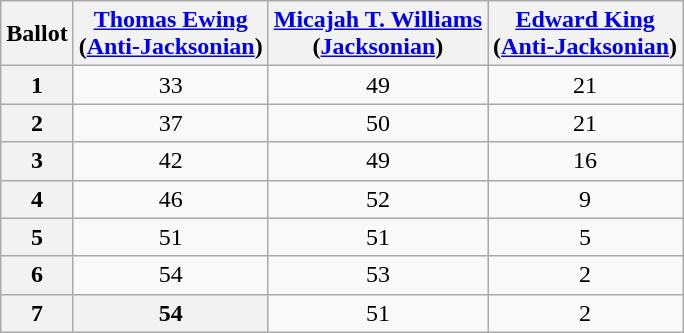<table class=wikitable style="text-align:center">
<tr>
<th>Ballot</th>
<th><a href='#'>Thomas Ewing</a><br>(<a href='#'>Anti-Jacksonian</a>)</th>
<th><a href='#'>Micajah T. Williams</a><br>(<a href='#'>Jacksonian</a>)</th>
<th><a href='#'>Edward King</a><br>(<a href='#'>Anti-Jacksonian</a>)</th>
</tr>
<tr>
<th>1</th>
<td>33</td>
<td>49</td>
<td>21</td>
</tr>
<tr>
<th>2</th>
<td>37</td>
<td>50</td>
<td>21</td>
</tr>
<tr>
<th>3</th>
<td>42</td>
<td>49</td>
<td>16</td>
</tr>
<tr>
<th>4</th>
<td>46</td>
<td>52</td>
<td>9</td>
</tr>
<tr>
<th>5</th>
<td>51</td>
<td>51</td>
<td>5</td>
</tr>
<tr>
<th>6</th>
<td>54</td>
<td>53</td>
<td>2</td>
</tr>
<tr>
<th>7</th>
<th> 54</th>
<td>51</td>
<td>2</td>
</tr>
</table>
